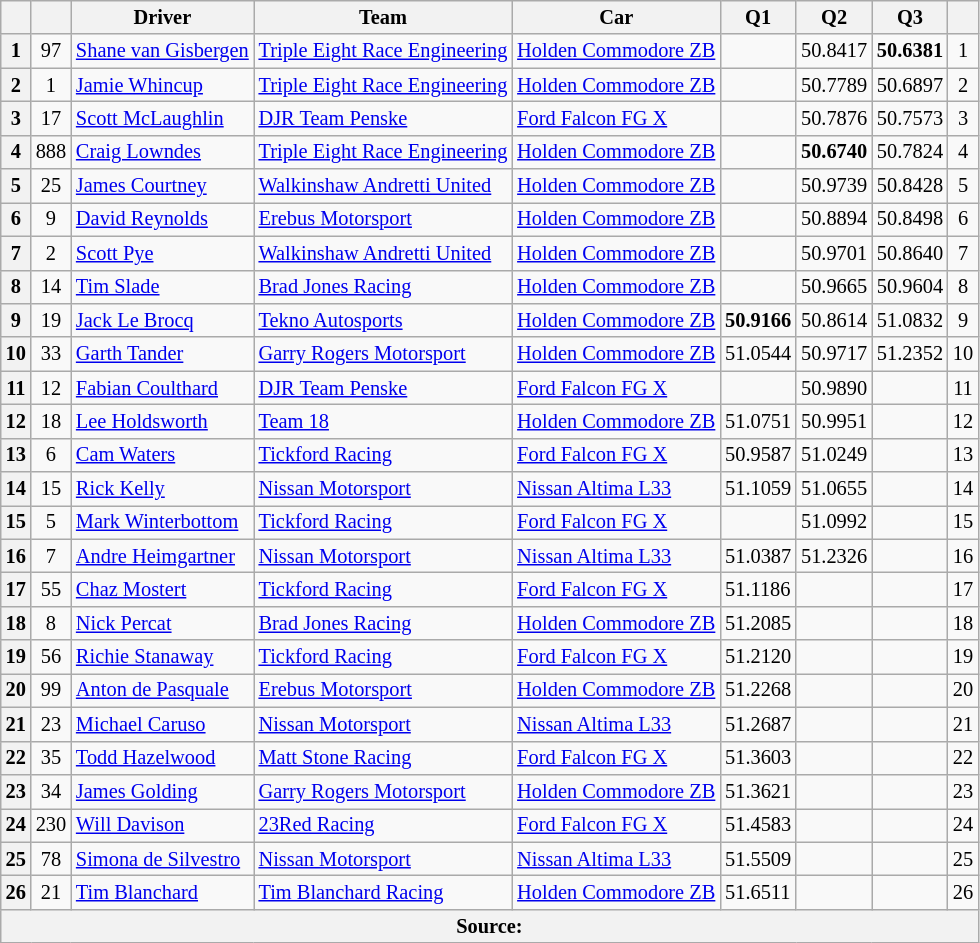<table class="wikitable" style="font-size: 85%">
<tr>
<th></th>
<th></th>
<th>Driver</th>
<th>Team</th>
<th>Car</th>
<th>Q1</th>
<th>Q2</th>
<th>Q3</th>
<th></th>
</tr>
<tr>
<th>1</th>
<td align="center">97</td>
<td> <a href='#'>Shane van Gisbergen</a></td>
<td><a href='#'>Triple Eight Race Engineering</a></td>
<td><a href='#'>Holden Commodore ZB</a></td>
<td></td>
<td>50.8417</td>
<td><strong>50.6381</strong></td>
<td align="center">1</td>
</tr>
<tr>
<th>2</th>
<td align="center">1</td>
<td> <a href='#'>Jamie Whincup</a></td>
<td><a href='#'>Triple Eight Race Engineering</a></td>
<td><a href='#'>Holden Commodore ZB</a></td>
<td></td>
<td>50.7789</td>
<td>50.6897</td>
<td align="center">2</td>
</tr>
<tr>
<th>3</th>
<td align="center">17</td>
<td> <a href='#'>Scott McLaughlin</a></td>
<td><a href='#'>DJR Team Penske</a></td>
<td><a href='#'>Ford Falcon FG X</a></td>
<td></td>
<td>50.7876</td>
<td>50.7573</td>
<td align="center">3</td>
</tr>
<tr>
<th>4</th>
<td align="center">888</td>
<td> <a href='#'>Craig Lowndes</a></td>
<td><a href='#'>Triple Eight Race Engineering</a></td>
<td><a href='#'>Holden Commodore ZB</a></td>
<td></td>
<td><strong>50.6740</strong></td>
<td>50.7824</td>
<td align="center">4</td>
</tr>
<tr>
<th>5</th>
<td align="center">25</td>
<td> <a href='#'>James Courtney</a></td>
<td><a href='#'>Walkinshaw Andretti United</a></td>
<td><a href='#'>Holden Commodore ZB</a></td>
<td></td>
<td>50.9739</td>
<td>50.8428</td>
<td align="center">5</td>
</tr>
<tr>
<th>6</th>
<td align="center">9</td>
<td> <a href='#'>David Reynolds</a></td>
<td><a href='#'>Erebus Motorsport</a></td>
<td><a href='#'>Holden Commodore ZB</a></td>
<td></td>
<td>50.8894</td>
<td>50.8498</td>
<td align="center">6</td>
</tr>
<tr>
<th>7</th>
<td align="center">2</td>
<td> <a href='#'>Scott Pye</a></td>
<td><a href='#'>Walkinshaw Andretti United</a></td>
<td><a href='#'>Holden Commodore ZB</a></td>
<td></td>
<td>50.9701</td>
<td>50.8640</td>
<td align="center">7</td>
</tr>
<tr>
<th>8</th>
<td align="center">14</td>
<td> <a href='#'>Tim Slade</a></td>
<td><a href='#'>Brad Jones Racing</a></td>
<td><a href='#'>Holden Commodore ZB</a></td>
<td></td>
<td>50.9665</td>
<td>50.9604</td>
<td align="center">8</td>
</tr>
<tr>
<th>9</th>
<td align="center">19</td>
<td> <a href='#'>Jack Le Brocq</a></td>
<td><a href='#'>Tekno Autosports</a></td>
<td><a href='#'>Holden Commodore ZB</a></td>
<td><strong>50.9166</strong></td>
<td>50.8614</td>
<td>51.0832</td>
<td align="center">9</td>
</tr>
<tr>
<th>10</th>
<td align="center">33</td>
<td> <a href='#'>Garth Tander</a></td>
<td><a href='#'>Garry Rogers Motorsport</a></td>
<td><a href='#'>Holden Commodore ZB</a></td>
<td>51.0544</td>
<td>50.9717</td>
<td>51.2352</td>
<td align="center">10</td>
</tr>
<tr>
<th>11</th>
<td align="center">12</td>
<td> <a href='#'>Fabian Coulthard</a></td>
<td><a href='#'>DJR Team Penske</a></td>
<td><a href='#'>Ford Falcon FG X</a></td>
<td></td>
<td>50.9890</td>
<td></td>
<td align="center">11</td>
</tr>
<tr>
<th>12</th>
<td align="center">18</td>
<td> <a href='#'>Lee Holdsworth</a></td>
<td><a href='#'>Team 18</a></td>
<td><a href='#'>Holden Commodore ZB</a></td>
<td>51.0751</td>
<td>50.9951</td>
<td></td>
<td align="center">12</td>
</tr>
<tr>
<th>13</th>
<td align="center">6</td>
<td> <a href='#'>Cam Waters</a></td>
<td><a href='#'>Tickford Racing</a></td>
<td><a href='#'>Ford Falcon FG X</a></td>
<td>50.9587</td>
<td>51.0249</td>
<td></td>
<td align="center">13</td>
</tr>
<tr>
<th>14</th>
<td align="center">15</td>
<td> <a href='#'>Rick Kelly</a></td>
<td><a href='#'>Nissan Motorsport</a></td>
<td><a href='#'>Nissan Altima L33</a></td>
<td>51.1059</td>
<td>51.0655</td>
<td></td>
<td align="center">14</td>
</tr>
<tr>
<th>15</th>
<td align="center">5</td>
<td> <a href='#'>Mark Winterbottom</a></td>
<td><a href='#'>Tickford Racing</a></td>
<td><a href='#'>Ford Falcon FG X</a></td>
<td></td>
<td>51.0992</td>
<td></td>
<td align="center">15</td>
</tr>
<tr>
<th>16</th>
<td align="center">7</td>
<td> <a href='#'>Andre Heimgartner</a></td>
<td><a href='#'>Nissan Motorsport</a></td>
<td><a href='#'>Nissan Altima L33</a></td>
<td>51.0387</td>
<td>51.2326</td>
<td></td>
<td align="center">16</td>
</tr>
<tr>
<th>17</th>
<td align="center">55</td>
<td> <a href='#'>Chaz Mostert</a></td>
<td><a href='#'>Tickford Racing</a></td>
<td><a href='#'>Ford Falcon FG X</a></td>
<td>51.1186</td>
<td></td>
<td></td>
<td align="center">17</td>
</tr>
<tr>
<th>18</th>
<td align="center">8</td>
<td> <a href='#'>Nick Percat</a></td>
<td><a href='#'>Brad Jones Racing</a></td>
<td><a href='#'>Holden Commodore ZB</a></td>
<td>51.2085</td>
<td></td>
<td></td>
<td align="center">18</td>
</tr>
<tr>
<th>19</th>
<td align="center">56</td>
<td> <a href='#'>Richie Stanaway</a></td>
<td><a href='#'>Tickford Racing</a></td>
<td><a href='#'>Ford Falcon FG X</a></td>
<td>51.2120</td>
<td></td>
<td></td>
<td align="center">19</td>
</tr>
<tr>
<th>20</th>
<td align="center">99</td>
<td> <a href='#'>Anton de Pasquale</a></td>
<td><a href='#'>Erebus Motorsport</a></td>
<td><a href='#'>Holden Commodore ZB</a></td>
<td>51.2268</td>
<td></td>
<td></td>
<td align="center">20</td>
</tr>
<tr>
<th>21</th>
<td align="center">23</td>
<td> <a href='#'>Michael Caruso</a></td>
<td><a href='#'>Nissan Motorsport</a></td>
<td><a href='#'>Nissan Altima L33</a></td>
<td>51.2687</td>
<td></td>
<td></td>
<td align="center">21</td>
</tr>
<tr>
<th>22</th>
<td align="center">35</td>
<td> <a href='#'>Todd Hazelwood</a></td>
<td><a href='#'>Matt Stone Racing</a></td>
<td><a href='#'>Ford Falcon FG X</a></td>
<td>51.3603</td>
<td></td>
<td></td>
<td align="center">22</td>
</tr>
<tr>
<th>23</th>
<td align="center">34</td>
<td> <a href='#'>James Golding</a></td>
<td><a href='#'>Garry Rogers Motorsport</a></td>
<td><a href='#'>Holden Commodore ZB</a></td>
<td>51.3621</td>
<td></td>
<td></td>
<td align="center">23</td>
</tr>
<tr>
<th>24</th>
<td align="center">230</td>
<td> <a href='#'>Will Davison</a></td>
<td><a href='#'>23Red Racing</a></td>
<td><a href='#'>Ford Falcon FG X</a></td>
<td>51.4583</td>
<td></td>
<td></td>
<td align="center">24</td>
</tr>
<tr>
<th>25</th>
<td align="center">78</td>
<td> <a href='#'>Simona de Silvestro</a></td>
<td><a href='#'>Nissan Motorsport</a></td>
<td><a href='#'>Nissan Altima L33</a></td>
<td>51.5509</td>
<td></td>
<td></td>
<td align="center">25</td>
</tr>
<tr>
<th>26</th>
<td align="center">21</td>
<td> <a href='#'>Tim Blanchard</a></td>
<td><a href='#'>Tim Blanchard Racing</a></td>
<td><a href='#'>Holden Commodore ZB</a></td>
<td>51.6511</td>
<td></td>
<td></td>
<td align="center">26</td>
</tr>
<tr>
<th colspan="9">Source:</th>
</tr>
</table>
